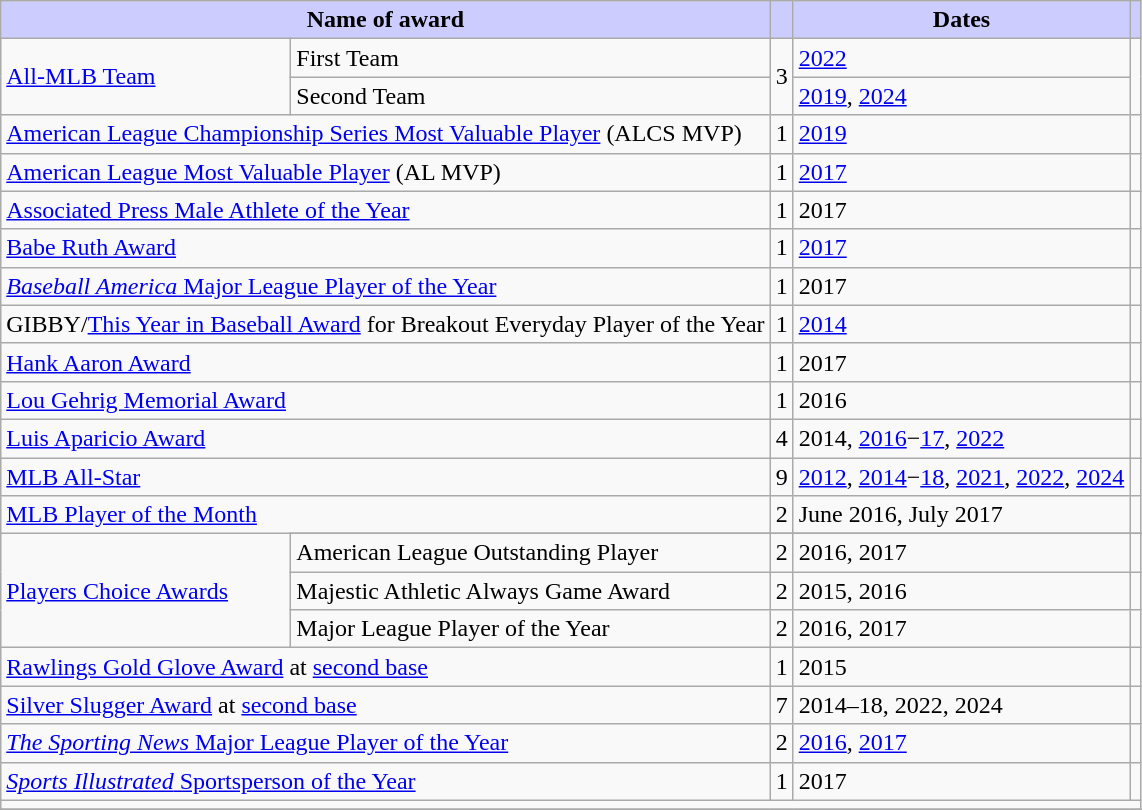<table class="wikitable">
<tr>
<th style="background:#ccf;" colspan="2">Name of award</th>
<th style="background:#ccf;"></th>
<th style="background:#ccf;">Dates</th>
<th style="background:#ccf;"></th>
</tr>
<tr>
<td rowspan="2"><a href='#'>All-MLB Team</a></td>
<td>First Team</td>
<td rowspan="2" style="text-align:center;">3</td>
<td><a href='#'>2022</a></td>
<td rowspan="2"></td>
</tr>
<tr>
<td>Second Team</td>
<td><a href='#'>2019</a>, <a href='#'>2024</a></td>
</tr>
<tr>
<td colspan="2"><a href='#'>American League Championship Series Most Valuable Player</a> (ALCS MVP)</td>
<td style="text-align:center;">1</td>
<td><a href='#'>2019</a></td>
<td></td>
</tr>
<tr>
<td colspan="2"><a href='#'>American League Most Valuable Player</a> (AL MVP)</td>
<td style="text-align:center;">1</td>
<td><a href='#'>2017</a></td>
<td></td>
</tr>
<tr>
<td colspan="2"><a href='#'>Associated Press Male Athlete of the Year</a></td>
<td style="text-align:center;">1</td>
<td>2017</td>
<td></td>
</tr>
<tr>
<td colspan="2"><a href='#'>Babe Ruth Award</a></td>
<td style="text-align:center;">1</td>
<td><a href='#'>2017</a></td>
<td></td>
</tr>
<tr>
<td colspan="2"><a href='#'><em>Baseball America</em> Major League Player of the Year</a></td>
<td style="text-align:center;">1</td>
<td>2017</td>
<td></td>
</tr>
<tr>
<td colspan="2">GIBBY/<a href='#'>This Year in Baseball Award</a> for Breakout Everyday Player of the Year</td>
<td style="text-align:center;">1</td>
<td><a href='#'>2014</a></td>
<td></td>
</tr>
<tr>
<td colspan="2"><a href='#'>Hank Aaron Award</a></td>
<td style="text-align:center;">1</td>
<td>2017</td>
<td></td>
</tr>
<tr>
<td colspan="2"><a href='#'>Lou Gehrig Memorial Award</a></td>
<td style="text-align:center;">1</td>
<td>2016</td>
<td></td>
</tr>
<tr>
<td colspan="2"><a href='#'>Luis Aparicio Award</a></td>
<td style="text-align:center;">4</td>
<td>2014, <a href='#'>2016</a>−<a href='#'>17</a>, <a href='#'>2022</a></td>
<td></td>
</tr>
<tr>
<td colspan="2"><a href='#'>MLB All-Star</a></td>
<td style="text-align:center;">9</td>
<td><a href='#'>2012</a>, <a href='#'>2014</a>−<a href='#'>18</a>, <a href='#'>2021</a>, <a href='#'>2022</a>, <a href='#'>2024</a></td>
<td></td>
</tr>
<tr>
<td colspan="2"><a href='#'>MLB Player of the Month</a></td>
<td style="text-align:center;">2</td>
<td>June 2016, July 2017</td>
<td></td>
</tr>
<tr>
<td rowspan="4"><a href='#'>Players Choice Awards</a></td>
</tr>
<tr>
<td>American League Outstanding Player</td>
<td style="text-align:center;">2</td>
<td>2016, 2017</td>
<td></td>
</tr>
<tr>
<td>Majestic Athletic Always Game Award</td>
<td style="text-align:center;">2</td>
<td>2015, 2016</td>
<td></td>
</tr>
<tr>
<td>Major League Player of the Year</td>
<td style="text-align:center;">2</td>
<td>2016, 2017</td>
<td></td>
</tr>
<tr>
<td colspan="2"><a href='#'>Rawlings Gold Glove Award</a> at <a href='#'>second base</a></td>
<td style="text-align:center;">1</td>
<td>2015</td>
<td></td>
</tr>
<tr>
<td colspan="2"><a href='#'>Silver Slugger Award</a> at <a href='#'>second base</a></td>
<td style="text-align:center;">7</td>
<td>2014–18, 2022, 2024</td>
<td></td>
</tr>
<tr>
<td colspan="2"><a href='#'><em>The Sporting News</em> Major League Player of the Year</a></td>
<td style="text-align:center;">2</td>
<td><a href='#'>2016</a>, <a href='#'>2017</a></td>
<td></td>
</tr>
<tr>
<td colspan="2"><a href='#'><em>Sports Illustrated</em> Sportsperson of the Year</a></td>
<td style="text-align:center;">1</td>
<td>2017</td>
<td></td>
</tr>
<tr>
<td colspan="5" style="font-size:85%"></td>
</tr>
<tr>
</tr>
</table>
